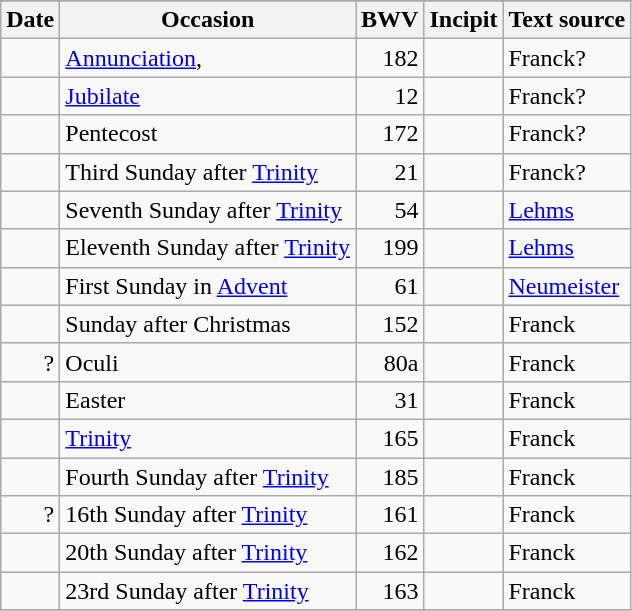<table class="wikitable sortable plainrowheaders">
<tr>
</tr>
<tr>
<th scope="col">Date</th>
<th scope="col">Occasion</th>
<th scope="col">BWV</th>
<th scope="col">Incipit</th>
<th scope="col">Text source</th>
</tr>
<tr>
<td scope="row" style="text-align: right;"></td>
<td> <a href='#'>Annunciation</a>, </td>
<td scope="row" style="text-align: right;">182</td>
<td></td>
<td>Franck?</td>
</tr>
<tr>
<td scope="row" style="text-align: right;"></td>
<td> <a href='#'>Jubilate</a></td>
<td scope="row" style="text-align: right;">12</td>
<td></td>
<td>Franck?</td>
</tr>
<tr>
<td scope="row" style="text-align: right;"></td>
<td> Pentecost</td>
<td scope="row" style="text-align: right;">172</td>
<td></td>
<td>Franck?</td>
</tr>
<tr>
<td scope="row" style="text-align: right;"></td>
<td> Third Sunday after <a href='#'>Trinity</a></td>
<td scope="row" style="text-align: right;">21</td>
<td></td>
<td>Franck?</td>
</tr>
<tr>
<td scope="row" style="text-align: right;"></td>
<td> Seventh Sunday after <a href='#'>Trinity</a></td>
<td scope="row" style="text-align: right;">54</td>
<td></td>
<td><a href='#'>Lehms</a></td>
</tr>
<tr>
<td scope="row" style="text-align: right;"></td>
<td> Eleventh Sunday after <a href='#'>Trinity</a></td>
<td scope="row" style="text-align: right;">199</td>
<td></td>
<td><a href='#'>Lehms</a></td>
</tr>
<tr>
<td scope="row" style="text-align: right;"></td>
<td> First Sunday in <a href='#'>Advent</a></td>
<td scope="row" style="text-align: right;">61</td>
<td></td>
<td><a href='#'>Neumeister</a></td>
</tr>
<tr>
<td scope="row" style="text-align: right;"></td>
<td> Sunday after Christmas</td>
<td scope="row" style="text-align: right;">152</td>
<td></td>
<td>Franck</td>
</tr>
<tr>
<td scope="row" style="text-align: right;"> ?</td>
<td> Oculi</td>
<td scope="row" style="text-align: right;">80a</td>
<td></td>
<td>Franck</td>
</tr>
<tr>
<td scope="row" style="text-align: right;"></td>
<td> Easter</td>
<td scope="row" style="text-align: right;">31</td>
<td></td>
<td>Franck</td>
</tr>
<tr>
<td scope="row" style="text-align: right;"></td>
<td> <a href='#'>Trinity</a></td>
<td scope="row" style="text-align: right;">165</td>
<td></td>
<td>Franck</td>
</tr>
<tr>
<td scope="row" style="text-align: right;"></td>
<td> Fourth Sunday after <a href='#'>Trinity</a></td>
<td scope="row" style="text-align: right;">185</td>
<td></td>
<td>Franck</td>
</tr>
<tr>
<td scope="row" style="text-align: right;"> ?</td>
<td> 16th Sunday after <a href='#'>Trinity</a></td>
<td scope="row" style="text-align: right;">161</td>
<td></td>
<td>Franck</td>
</tr>
<tr>
<td scope="row" style="text-align: right;"></td>
<td> 20th Sunday after <a href='#'>Trinity</a></td>
<td scope="row" style="text-align: right;">162</td>
<td></td>
<td>Franck</td>
</tr>
<tr>
<td scope="row" style="text-align: right;"></td>
<td> 23rd Sunday after <a href='#'>Trinity</a></td>
<td scope="row" style="text-align: right;">163</td>
<td></td>
<td>Franck</td>
</tr>
<tr>
</tr>
</table>
